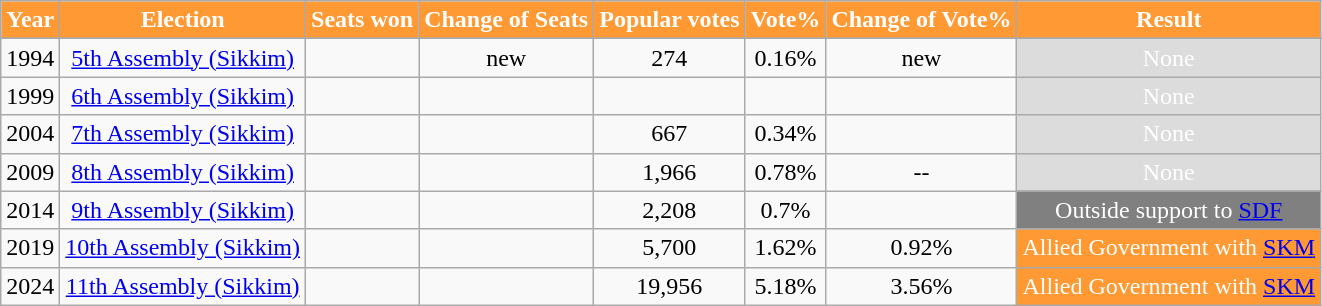<table class="wikitable sortable">
<tr>
<th style="background-color:#FF9933; color:white">Year</th>
<th style="background-color:#FF9933; color:white">Election</th>
<th style="background-color:#FF9933; color:white">Seats won</th>
<th style="background-color:#FF9933; color:white">Change of Seats</th>
<th style="background-color:#FF9933; color:white">Popular votes</th>
<th style="background-color:#FF9933; color:white">Vote%</th>
<th style="background-color:#FF9933; color:white">Change of Vote%</th>
<th style="background-color:#FF9933; color:white">Result</th>
</tr>
<tr>
</tr>
<tr style="text-align:center;">
<td>1994</td>
<td><a href='#'>5th Assembly (Sikkim)</a></td>
<td></td>
<td>new</td>
<td>274</td>
<td>0.16%</td>
<td>new</td>
<td style="background-color:#DCDCDC; color:white">None</td>
</tr>
<tr style="text-align:center;">
<td>1999</td>
<td><a href='#'>6th Assembly (Sikkim)</a></td>
<td></td>
<td></td>
<td></td>
<td></td>
<td></td>
<td style="background-color:#DCDCDC; color:white">None</td>
</tr>
<tr style="text-align:center;">
<td>2004</td>
<td><a href='#'>7th Assembly (Sikkim)</a></td>
<td></td>
<td></td>
<td>667</td>
<td>0.34%</td>
<td></td>
<td style="background-color:#DCDCDC; color:white">None</td>
</tr>
<tr style="text-align:center;">
<td>2009</td>
<td><a href='#'>8th Assembly (Sikkim)</a></td>
<td></td>
<td></td>
<td>1,966</td>
<td>0.78%</td>
<td>--</td>
<td style="background-color:#DCDCDC; color:white">None</td>
</tr>
<tr style="text-align:center;">
<td>2014</td>
<td><a href='#'>9th Assembly (Sikkim)</a></td>
<td></td>
<td></td>
<td>2,208</td>
<td>0.7%</td>
<td></td>
<td style="background-color:#808080; color:white">Outside support to <a href='#'>SDF</a></td>
</tr>
<tr style="text-align:center;">
<td>2019</td>
<td><a href='#'>10th Assembly (Sikkim)</a></td>
<td></td>
<td></td>
<td>5,700</td>
<td>1.62%</td>
<td> 0.92%</td>
<td style="background-color:#FF9933; color:white">Allied Government with <a href='#'>SKM</a></td>
</tr>
<tr style="text-align:center;">
<td>2024</td>
<td><a href='#'>11th Assembly (Sikkim)</a></td>
<td></td>
<td></td>
<td>19,956</td>
<td>5.18%</td>
<td> 3.56%</td>
<td style="background-color:#FF9933; color:white">Allied Government with <a href='#'>SKM</a></td>
</tr>
</table>
